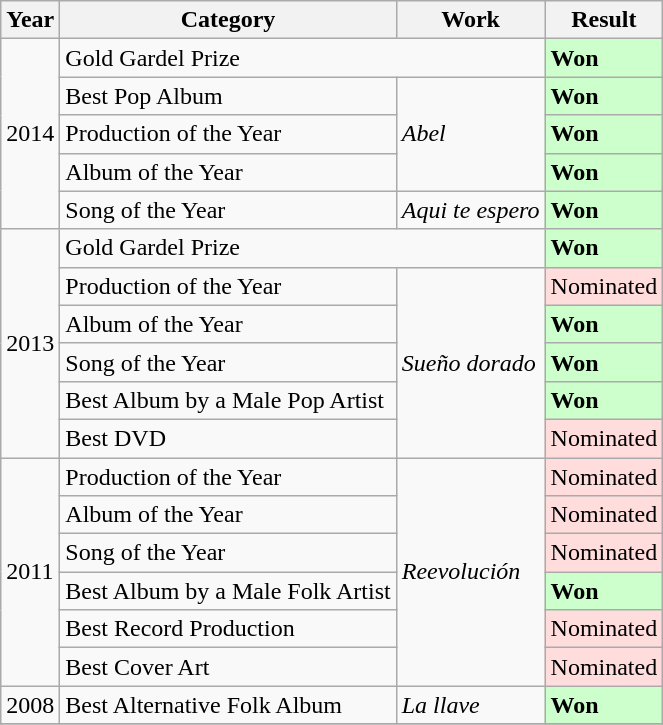<table class="wikitable">
<tr>
<th>Year</th>
<th>Category</th>
<th>Work</th>
<th>Result</th>
</tr>
<tr>
<td rowspan=5>2014</td>
<td colspan=2>Gold Gardel Prize</td>
<td style="background: #ccffcc"><strong>Won</strong></td>
</tr>
<tr>
<td>Best Pop Album</td>
<td rowspan=3><em>Abel</em></td>
<td style="background: #ccffcc"><strong>Won</strong></td>
</tr>
<tr>
<td>Production of the Year</td>
<td style="background: #ccffcc"><strong>Won</strong></td>
</tr>
<tr>
<td>Album of the Year</td>
<td style="background: #ccffcc"><strong>Won</strong></td>
</tr>
<tr>
<td>Song of the Year</td>
<td><em>Aqui te espero</em></td>
<td style="background: #ccffcc"><strong>Won</strong></td>
</tr>
<tr>
<td rowspan=6>2013</td>
<td colspan=2>Gold Gardel Prize</td>
<td style="background: #ccffcc"><strong>Won</strong></td>
</tr>
<tr>
<td>Production of the Year</td>
<td rowspan=5><em>Sueño dorado</em></td>
<td style="background: #ffdddd">Nominated</td>
</tr>
<tr>
<td>Album of the Year</td>
<td style="background: #ccffcc"><strong>Won</strong></td>
</tr>
<tr>
<td>Song of the Year</td>
<td style="background: #ccffcc"><strong>Won</strong></td>
</tr>
<tr>
<td>Best Album by a Male Pop Artist</td>
<td style="background: #ccffcc"><strong>Won</strong></td>
</tr>
<tr>
<td>Best DVD</td>
<td style="background: #ffdddd">Nominated</td>
</tr>
<tr>
<td rowspan=6>2011</td>
<td>Production of the Year</td>
<td rowspan=6><em>Reevolución</em></td>
<td style="background: #ffdddd">Nominated</td>
</tr>
<tr>
<td>Album of the Year</td>
<td style="background: #ffdddd">Nominated</td>
</tr>
<tr>
<td>Song of the Year</td>
<td style="background: #ffdddd">Nominated</td>
</tr>
<tr>
<td>Best Album by a Male Folk Artist</td>
<td style="background: #ccffcc"><strong>Won</strong></td>
</tr>
<tr>
<td>Best Record Production</td>
<td style="background: #ffdddd">Nominated</td>
</tr>
<tr>
<td>Best Cover Art</td>
<td style="background: #ffdddd">Nominated</td>
</tr>
<tr>
<td>2008</td>
<td>Best Alternative Folk Album</td>
<td><em>La llave</em></td>
<td style="background: #ccffcc"><strong>Won</strong></td>
</tr>
<tr>
</tr>
</table>
